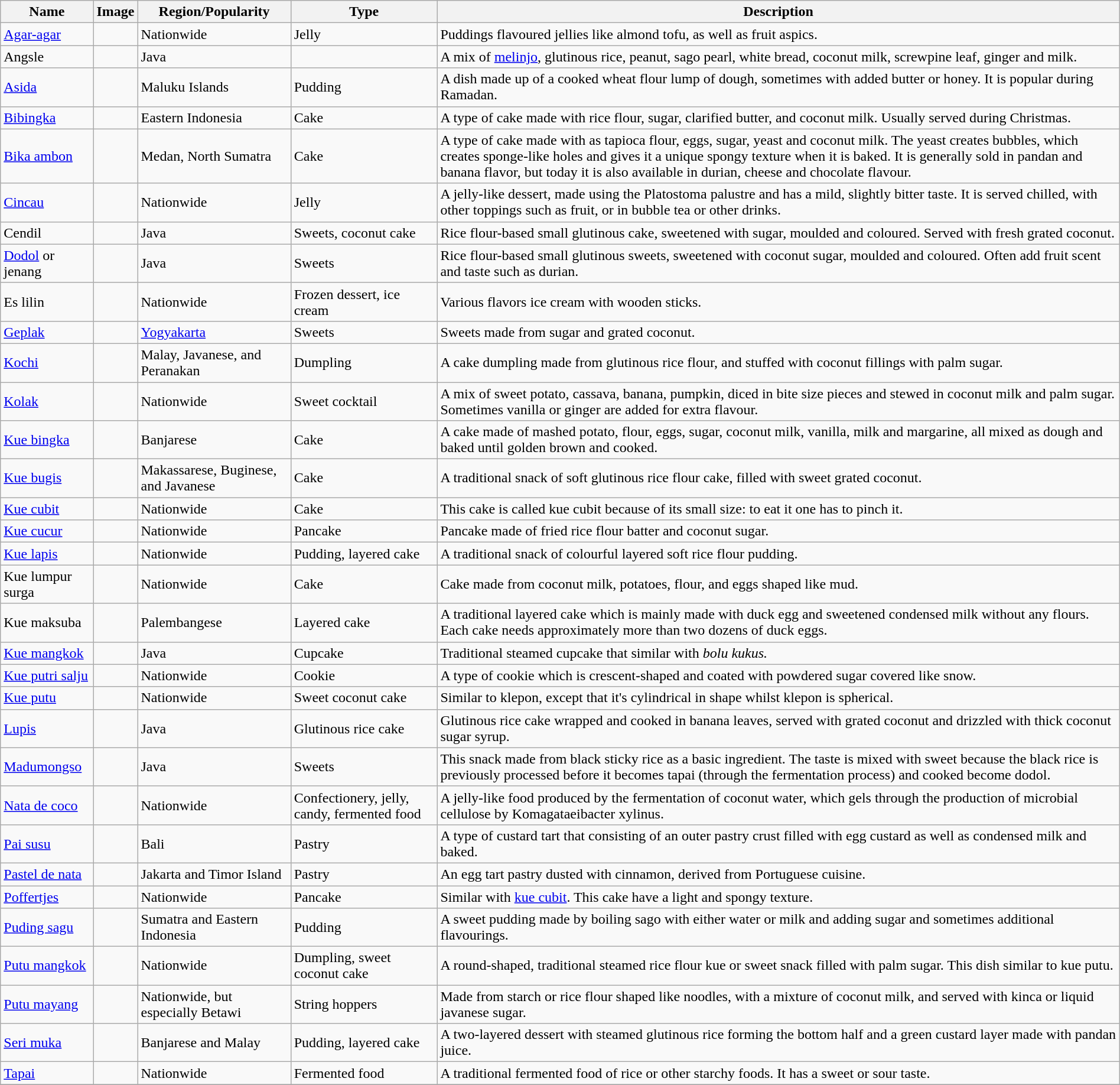<table class="wikitable sortable sticky-header" width="100%">
<tr>
<th>Name</th>
<th>Image</th>
<th>Region/Popularity</th>
<th>Type</th>
<th>Description</th>
</tr>
<tr>
<td><a href='#'>Agar-agar</a></td>
<td></td>
<td>Nationwide</td>
<td>Jelly</td>
<td>Puddings flavoured jellies like almond tofu, as well as fruit aspics.</td>
</tr>
<tr>
<td>Angsle</td>
<td></td>
<td>Java</td>
<td></td>
<td>A mix of <a href='#'>melinjo</a>, glutinous rice, peanut, sago pearl, white bread, coconut milk, screwpine leaf, ginger and milk.</td>
</tr>
<tr>
<td><a href='#'>Asida</a></td>
<td></td>
<td>Maluku Islands</td>
<td>Pudding</td>
<td>A dish made up of a cooked wheat flour lump of dough, sometimes with added butter or honey. It is popular during Ramadan.</td>
</tr>
<tr>
<td><a href='#'>Bibingka</a></td>
<td></td>
<td>Eastern Indonesia</td>
<td>Cake</td>
<td>A type of cake made with rice flour, sugar, clarified butter, and coconut milk. Usually served during Christmas.</td>
</tr>
<tr>
<td><a href='#'>Bika ambon</a></td>
<td></td>
<td>Medan, North Sumatra</td>
<td>Cake</td>
<td>A type of cake made with as tapioca flour, eggs, sugar, yeast and coconut milk. The yeast creates bubbles, which creates sponge-like holes and gives it a unique spongy texture when it is baked. It is generally sold in pandan and banana flavor, but today it is also available in durian, cheese and chocolate flavour.</td>
</tr>
<tr>
<td><a href='#'>Cincau</a></td>
<td></td>
<td>Nationwide</td>
<td>Jelly</td>
<td>A jelly-like dessert, made using the Platostoma palustre and has a mild, slightly bitter taste. It is served chilled, with other toppings such as fruit, or in bubble tea or other drinks.</td>
</tr>
<tr>
<td>Cendil</td>
<td></td>
<td>Java</td>
<td>Sweets, coconut cake</td>
<td>Rice flour-based small glutinous cake, sweetened with sugar, moulded and coloured. Served with fresh grated coconut.</td>
</tr>
<tr>
<td><a href='#'>Dodol</a> or jenang</td>
<td></td>
<td>Java</td>
<td>Sweets</td>
<td>Rice flour-based small glutinous sweets, sweetened with coconut sugar, moulded and coloured. Often add fruit scent and taste such as durian.</td>
</tr>
<tr>
<td>Es lilin</td>
<td></td>
<td>Nationwide</td>
<td>Frozen dessert, ice cream</td>
<td>Various flavors ice cream with wooden sticks.</td>
</tr>
<tr>
<td><a href='#'>Geplak</a></td>
<td></td>
<td><a href='#'>Yogyakarta</a></td>
<td>Sweets</td>
<td>Sweets made from sugar and grated coconut.</td>
</tr>
<tr>
<td><a href='#'>Kochi</a></td>
<td></td>
<td>Malay, Javanese, and Peranakan</td>
<td>Dumpling</td>
<td>A cake dumpling made from glutinous rice flour, and stuffed with coconut fillings with palm sugar.</td>
</tr>
<tr>
<td><a href='#'>Kolak</a></td>
<td></td>
<td>Nationwide</td>
<td>Sweet cocktail</td>
<td>A mix of sweet potato, cassava, banana, pumpkin, diced in bite size pieces and stewed in coconut milk and palm sugar. Sometimes vanilla or ginger are added for extra flavour.</td>
</tr>
<tr>
<td><a href='#'>Kue bingka</a></td>
<td></td>
<td>Banjarese</td>
<td>Cake</td>
<td>A cake made of mashed potato, flour, eggs, sugar, coconut milk, vanilla, milk and margarine, all mixed as dough and baked until golden brown and cooked.</td>
</tr>
<tr>
<td><a href='#'>Kue bugis</a></td>
<td></td>
<td>Makassarese, Buginese, and Javanese</td>
<td>Cake</td>
<td>A traditional snack of soft glutinous rice flour cake, filled with sweet grated coconut.</td>
</tr>
<tr>
<td><a href='#'>Kue cubit</a></td>
<td></td>
<td>Nationwide</td>
<td>Cake</td>
<td>This cake is called kue cubit because of its small size: to eat it one has to pinch it.</td>
</tr>
<tr>
<td><a href='#'>Kue cucur</a></td>
<td></td>
<td>Nationwide</td>
<td>Pancake</td>
<td>Pancake made of fried rice flour batter and coconut sugar.</td>
</tr>
<tr>
<td><a href='#'>Kue lapis</a></td>
<td></td>
<td>Nationwide</td>
<td>Pudding, layered cake</td>
<td>A traditional snack of colourful layered soft rice flour pudding.</td>
</tr>
<tr>
<td>Kue lumpur surga</td>
<td></td>
<td>Nationwide</td>
<td>Cake</td>
<td>Cake made from coconut milk, potatoes, flour, and eggs shaped like mud.</td>
</tr>
<tr>
<td>Kue maksuba</td>
<td></td>
<td>Palembangese</td>
<td>Layered cake</td>
<td>A traditional layered cake which is mainly made with duck egg and sweetened condensed milk without any flours. Each cake needs approximately more than two dozens of duck eggs.</td>
</tr>
<tr>
<td><a href='#'>Kue mangkok</a></td>
<td></td>
<td>Java</td>
<td>Cupcake</td>
<td>Traditional steamed cupcake that similar with <em>bolu kukus.</em></td>
</tr>
<tr>
<td><a href='#'>Kue putri salju</a></td>
<td></td>
<td>Nationwide</td>
<td>Cookie</td>
<td>A type of cookie which is crescent-shaped and coated with powdered sugar covered like snow.</td>
</tr>
<tr>
<td><a href='#'>Kue putu</a></td>
<td></td>
<td>Nationwide</td>
<td>Sweet coconut cake</td>
<td>Similar to klepon, except that it's cylindrical in shape whilst klepon is spherical.</td>
</tr>
<tr>
<td><a href='#'>Lupis</a></td>
<td></td>
<td>Java</td>
<td>Glutinous rice cake</td>
<td>Glutinous rice cake wrapped and cooked in banana leaves, served with grated coconut and drizzled with thick coconut sugar syrup.</td>
</tr>
<tr>
<td><a href='#'>Madumongso</a></td>
<td></td>
<td>Java</td>
<td>Sweets</td>
<td>This snack made from black sticky rice as a basic ingredient. The taste is mixed with sweet because the black rice is previously processed before it becomes tapai (through the fermentation process) and cooked become dodol.</td>
</tr>
<tr>
<td><a href='#'>Nata de coco</a></td>
<td></td>
<td>Nationwide</td>
<td>Confectionery, jelly, candy, fermented food</td>
<td>A jelly-like food produced by the fermentation of coconut water, which gels through the production of microbial cellulose by Komagataeibacter xylinus.</td>
</tr>
<tr>
<td><a href='#'>Pai susu</a></td>
<td></td>
<td>Bali</td>
<td>Pastry</td>
<td>A type of custard tart that consisting of an outer pastry crust filled with egg custard as well as condensed milk and baked.</td>
</tr>
<tr>
<td><a href='#'>Pastel de nata</a></td>
<td></td>
<td>Jakarta and Timor Island</td>
<td>Pastry</td>
<td>An egg tart pastry dusted with cinnamon, derived from Portuguese cuisine.</td>
</tr>
<tr>
<td><a href='#'>Poffertjes</a></td>
<td></td>
<td>Nationwide</td>
<td>Pancake</td>
<td>Similar with <a href='#'>kue cubit</a>. This cake have a light and spongy texture.</td>
</tr>
<tr>
<td><a href='#'>Puding sagu</a></td>
<td></td>
<td>Sumatra and Eastern Indonesia</td>
<td>Pudding</td>
<td>A sweet pudding made by boiling sago with either water or milk and adding sugar and sometimes additional flavourings.</td>
</tr>
<tr>
<td><a href='#'>Putu mangkok</a></td>
<td></td>
<td>Nationwide</td>
<td>Dumpling, sweet coconut cake</td>
<td>A round-shaped, traditional steamed rice flour kue or sweet snack filled with palm sugar. This dish similar to kue putu.</td>
</tr>
<tr>
<td><a href='#'>Putu mayang</a></td>
<td></td>
<td>Nationwide, but especially Betawi</td>
<td>String hoppers</td>
<td>Made from starch or rice flour shaped like noodles, with a mixture of coconut milk, and served with kinca or liquid javanese sugar.</td>
</tr>
<tr>
<td><a href='#'>Seri muka</a></td>
<td></td>
<td>Banjarese and Malay</td>
<td>Pudding, layered cake</td>
<td>A two-layered dessert with steamed glutinous rice forming the bottom half and a green custard layer made with pandan juice.</td>
</tr>
<tr>
<td><a href='#'>Tapai</a></td>
<td></td>
<td>Nationwide</td>
<td>Fermented food</td>
<td>A traditional fermented food of rice or other starchy foods. It has a sweet or sour taste.</td>
</tr>
<tr>
</tr>
</table>
